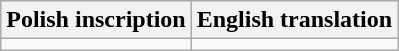<table class="wikitable">
<tr>
<th>Polish inscription</th>
<th>English translation</th>
</tr>
<tr>
<td></td>
<td></td>
</tr>
</table>
